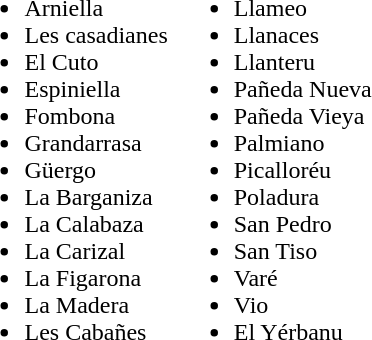<table border=0>
<tr>
<td><br><ul><li>Arniella</li><li>Les casadianes</li><li>El Cuto</li><li>Espiniella</li><li>Fombona</li><li>Grandarrasa</li><li>Güergo</li><li>La Barganiza</li><li>La Calabaza</li><li>La Carizal</li><li>La Figarona</li><li>La Madera</li><li>Les Cabañes</li></ul></td>
<td><br><ul><li>Llameo</li><li>Llanaces</li><li>Llanteru</li><li>Pañeda Nueva</li><li>Pañeda Vieya</li><li>Palmiano</li><li>Picalloréu</li><li>Poladura</li><li>San Pedro</li><li>San Tiso</li><li>Varé</li><li>Vio</li><li>El Yérbanu</li></ul></td>
</tr>
</table>
